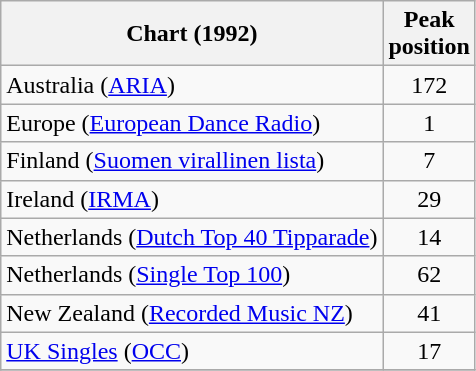<table class="wikitable">
<tr>
<th>Chart (1992)</th>
<th>Peak<br>position</th>
</tr>
<tr>
<td>Australia (<a href='#'>ARIA</a>)</td>
<td style="text-align:center;">172</td>
</tr>
<tr>
<td>Europe (<a href='#'>European Dance Radio</a>)</td>
<td style="text-align:center;">1</td>
</tr>
<tr>
<td>Finland (<a href='#'>Suomen virallinen lista</a>)</td>
<td style="text-align:center;">7</td>
</tr>
<tr>
<td>Ireland (<a href='#'>IRMA</a>)</td>
<td style="text-align:center;">29</td>
</tr>
<tr>
<td>Netherlands (<a href='#'>Dutch Top 40 Tipparade</a>)</td>
<td style="text-align:center;">14</td>
</tr>
<tr>
<td>Netherlands (<a href='#'>Single Top 100</a>)</td>
<td style="text-align:center;">62</td>
</tr>
<tr>
<td>New Zealand (<a href='#'>Recorded Music NZ</a>)</td>
<td style="text-align:center;">41</td>
</tr>
<tr>
<td><a href='#'>UK Singles</a> (<a href='#'>OCC</a>)</td>
<td style="text-align:center;">17</td>
</tr>
<tr>
</tr>
</table>
